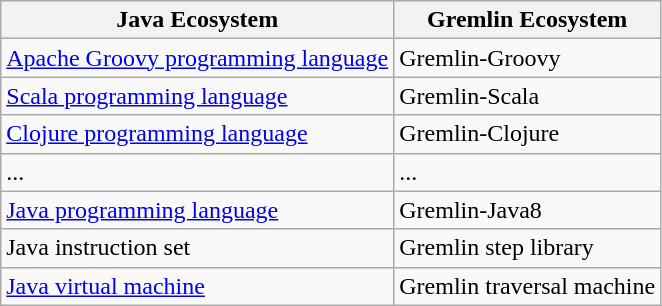<table class="wikitable">
<tr>
<th>Java Ecosystem</th>
<th>Gremlin Ecosystem</th>
</tr>
<tr>
<td><a href='#'>Apache Groovy programming language</a></td>
<td>Gremlin-Groovy</td>
</tr>
<tr>
<td><a href='#'>Scala programming language</a></td>
<td>Gremlin-Scala</td>
</tr>
<tr>
<td><a href='#'>Clojure programming language</a></td>
<td>Gremlin-Clojure</td>
</tr>
<tr>
<td>...</td>
<td>...</td>
</tr>
<tr>
<td><a href='#'>Java programming language</a></td>
<td>Gremlin-Java8</td>
</tr>
<tr>
<td>Java instruction set</td>
<td>Gremlin step library</td>
</tr>
<tr>
<td><a href='#'>Java virtual machine</a></td>
<td>Gremlin traversal machine</td>
</tr>
</table>
